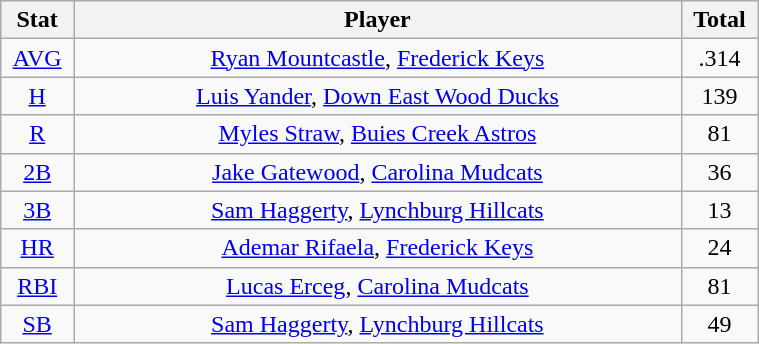<table class="wikitable" width="40%" style="text-align:center;">
<tr>
<th width="5%">Stat</th>
<th width="60%">Player</th>
<th width="5%">Total</th>
</tr>
<tr>
<td><a href='#'>AVG</a></td>
<td><a href='#'>Ryan Mountcastle</a>, <a href='#'>Frederick Keys</a></td>
<td>.314</td>
</tr>
<tr>
<td><a href='#'>H</a></td>
<td><a href='#'>Luis Yander</a>, <a href='#'>Down East Wood Ducks</a></td>
<td>139</td>
</tr>
<tr>
<td><a href='#'>R</a></td>
<td><a href='#'>Myles Straw</a>, <a href='#'>Buies Creek Astros</a></td>
<td>81</td>
</tr>
<tr>
<td><a href='#'>2B</a></td>
<td><a href='#'>Jake Gatewood</a>, <a href='#'>Carolina Mudcats</a></td>
<td>36</td>
</tr>
<tr>
<td><a href='#'>3B</a></td>
<td><a href='#'>Sam Haggerty</a>, <a href='#'>Lynchburg Hillcats</a></td>
<td>13</td>
</tr>
<tr>
<td><a href='#'>HR</a></td>
<td><a href='#'>Ademar Rifaela</a>, <a href='#'>Frederick Keys</a></td>
<td>24</td>
</tr>
<tr>
<td><a href='#'>RBI</a></td>
<td><a href='#'>Lucas Erceg</a>, <a href='#'>Carolina Mudcats</a></td>
<td>81</td>
</tr>
<tr>
<td><a href='#'>SB</a></td>
<td><a href='#'>Sam Haggerty</a>, <a href='#'>Lynchburg Hillcats</a></td>
<td>49</td>
</tr>
</table>
